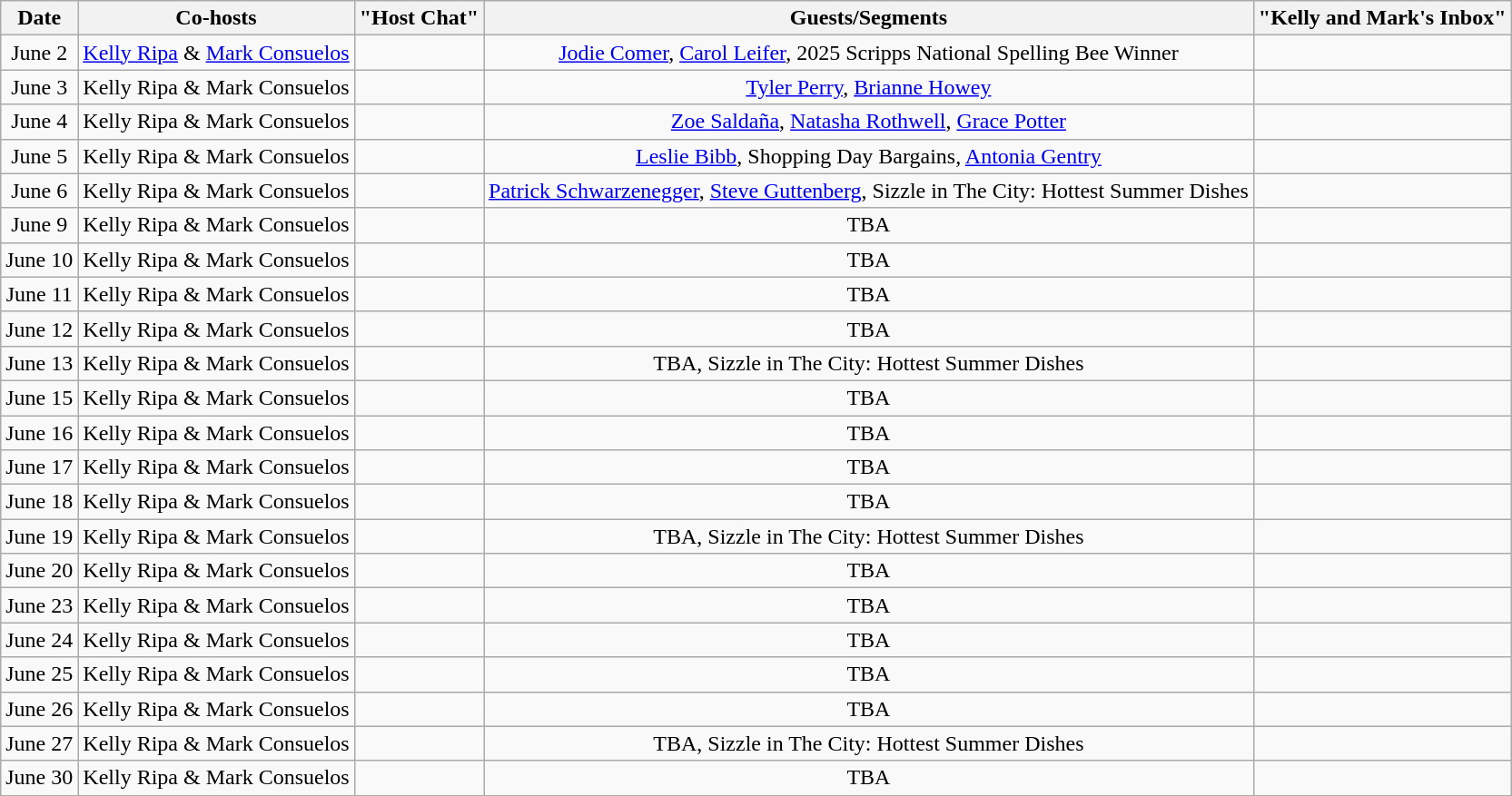<table class="wikitable sortable" style="text-align:center;">
<tr>
<th>Date</th>
<th>Co-hosts</th>
<th>"Host Chat"</th>
<th>Guests/Segments</th>
<th>"Kelly and Mark's Inbox"</th>
</tr>
<tr>
<td>June 2</td>
<td><a href='#'>Kelly Ripa</a> & <a href='#'>Mark Consuelos</a></td>
<td></td>
<td><a href='#'>Jodie Comer</a>, <a href='#'>Carol Leifer</a>, 2025 Scripps National Spelling Bee Winner</td>
<td></td>
</tr>
<tr>
<td>June 3</td>
<td>Kelly Ripa & Mark Consuelos</td>
<td></td>
<td><a href='#'>Tyler Perry</a>, <a href='#'>Brianne Howey</a></td>
<td></td>
</tr>
<tr>
<td>June 4</td>
<td>Kelly Ripa & Mark Consuelos</td>
<td></td>
<td><a href='#'>Zoe Saldaña</a>, <a href='#'>Natasha Rothwell</a>, <a href='#'>Grace Potter</a></td>
<td></td>
</tr>
<tr>
<td>June 5</td>
<td>Kelly Ripa & Mark Consuelos</td>
<td></td>
<td><a href='#'>Leslie Bibb</a>, Shopping Day Bargains, <a href='#'>Antonia Gentry</a></td>
<td></td>
</tr>
<tr>
<td>June 6</td>
<td>Kelly Ripa & Mark Consuelos</td>
<td></td>
<td><a href='#'>Patrick Schwarzenegger</a>, <a href='#'>Steve Guttenberg</a>, Sizzle in The City: Hottest Summer Dishes</td>
<td></td>
</tr>
<tr>
<td>June 9</td>
<td>Kelly Ripa & Mark Consuelos</td>
<td></td>
<td>TBA</td>
<td></td>
</tr>
<tr>
<td>June 10</td>
<td>Kelly Ripa & Mark Consuelos</td>
<td></td>
<td>TBA</td>
<td></td>
</tr>
<tr>
<td>June 11</td>
<td>Kelly Ripa & Mark Consuelos</td>
<td></td>
<td>TBA</td>
<td></td>
</tr>
<tr>
<td>June 12</td>
<td>Kelly Ripa & Mark Consuelos</td>
<td></td>
<td>TBA</td>
<td></td>
</tr>
<tr>
<td>June 13</td>
<td>Kelly Ripa & Mark Consuelos</td>
<td></td>
<td>TBA, Sizzle in The City: Hottest Summer Dishes</td>
<td></td>
</tr>
<tr>
<td>June 15</td>
<td>Kelly Ripa & Mark Consuelos</td>
<td></td>
<td>TBA</td>
<td></td>
</tr>
<tr>
<td>June 16</td>
<td>Kelly Ripa & Mark Consuelos</td>
<td></td>
<td>TBA</td>
<td></td>
</tr>
<tr>
<td>June 17</td>
<td>Kelly Ripa & Mark Consuelos</td>
<td></td>
<td>TBA</td>
<td></td>
</tr>
<tr>
<td>June 18</td>
<td>Kelly Ripa & Mark Consuelos</td>
<td></td>
<td>TBA</td>
<td></td>
</tr>
<tr>
<td>June 19</td>
<td>Kelly Ripa & Mark Consuelos</td>
<td></td>
<td>TBA, Sizzle in The City: Hottest Summer Dishes</td>
<td></td>
</tr>
<tr>
<td>June 20</td>
<td>Kelly Ripa & Mark Consuelos</td>
<td></td>
<td>TBA</td>
<td></td>
</tr>
<tr>
<td>June 23</td>
<td>Kelly Ripa & Mark Consuelos</td>
<td></td>
<td>TBA</td>
<td></td>
</tr>
<tr>
<td>June 24</td>
<td>Kelly Ripa & Mark Consuelos</td>
<td></td>
<td>TBA</td>
<td></td>
</tr>
<tr>
<td>June 25</td>
<td>Kelly Ripa & Mark Consuelos</td>
<td></td>
<td>TBA</td>
<td></td>
</tr>
<tr>
<td>June 26</td>
<td>Kelly Ripa & Mark Consuelos</td>
<td></td>
<td>TBA</td>
<td></td>
</tr>
<tr>
<td>June 27</td>
<td>Kelly Ripa & Mark Consuelos</td>
<td></td>
<td>TBA, Sizzle in The City: Hottest Summer Dishes</td>
<td></td>
</tr>
<tr>
<td>June 30</td>
<td>Kelly Ripa & Mark Consuelos</td>
<td></td>
<td>TBA</td>
<td></td>
</tr>
</table>
